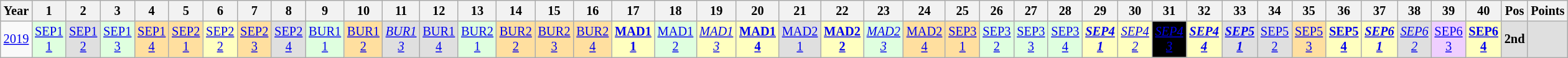<table class="wikitable" style="text-align:center; font-size:85%">
<tr>
<th>Year</th>
<th>1</th>
<th>2</th>
<th>3</th>
<th>4</th>
<th>5</th>
<th>6</th>
<th>7</th>
<th>8</th>
<th>9</th>
<th>10</th>
<th>11</th>
<th>12</th>
<th>13</th>
<th>14</th>
<th>15</th>
<th>16</th>
<th>17</th>
<th>18</th>
<th>19</th>
<th>20</th>
<th>21</th>
<th>22</th>
<th>23</th>
<th>24</th>
<th>25</th>
<th>26</th>
<th>27</th>
<th>28</th>
<th>29</th>
<th>30</th>
<th>31</th>
<th>32</th>
<th>33</th>
<th>34</th>
<th>35</th>
<th>36</th>
<th>37</th>
<th>38</th>
<th>39</th>
<th>40</th>
<th>Pos</th>
<th>Points</th>
</tr>
<tr>
<td><a href='#'>2019</a></td>
<td style="background:#DFFFDF;"><a href='#'>SEP1<br>1</a><br></td>
<td style="background:#DFDFDF;"><a href='#'>SEP1<br>2</a><br></td>
<td style="background:#DFFFDF;"><a href='#'>SEP1<br>3</a><br></td>
<td style="background:#FFDF9F;"><a href='#'>SEP1<br>4</a><br></td>
<td style="background:#FFDF9F;"><a href='#'>SEP2<br>1</a><br></td>
<td style="background:#FFFFBF;"><a href='#'>SEP2<br>2</a><br></td>
<td style="background:#FFDF9F;"><a href='#'>SEP2<br>3</a><br></td>
<td style="background:#DFDFDF;"><a href='#'>SEP2<br>4</a><br></td>
<td style="background:#DFFFDF;"><a href='#'>BUR1<br>1</a><br></td>
<td style="background:#FFDF9F;"><a href='#'>BUR1<br>2</a><br></td>
<td style="background:#DFDFDF;"><em><a href='#'>BUR1<br>3</a></em><br></td>
<td style="background:#DFDFDF;"><a href='#'>BUR1<br>4</a><br></td>
<td style="background:#DFFFDF;"><a href='#'>BUR2<br>1</a><br></td>
<td style="background:#FFDF9F;"><a href='#'>BUR2<br>2</a><br></td>
<td style="background:#FFDF9F;"><a href='#'>BUR2<br>3</a><br></td>
<td style="background:#FFDF9F;"><a href='#'>BUR2<br>4</a><br></td>
<td style="background:#FFFFBF;"><strong><a href='#'>MAD1<br>1</a></strong><br></td>
<td style="background:#DFFFDF;"><a href='#'>MAD1<br>2</a><br></td>
<td style="background:#FFFFBF;"><em><a href='#'>MAD1<br>3</a></em><br></td>
<td style="background:#FFFFBF;"><strong><a href='#'>MAD1<br>4</a></strong><br></td>
<td style="background:#DFDFDF;"><a href='#'>MAD2<br>1</a><br></td>
<td style="background:#FFFFBF;"><strong><a href='#'>MAD2<br>2</a></strong><br></td>
<td style="background:#DFFFDF;"><em><a href='#'>MAD2<br>3</a></em><br></td>
<td style="background:#FFDF9F;"><a href='#'>MAD2<br>4</a><br></td>
<td style="background:#FFDF9F;"><a href='#'>SEP3<br>1</a><br></td>
<td style="background:#DFFFDF;"><a href='#'>SEP3<br>2</a><br></td>
<td style="background:#DFFFDF;"><a href='#'>SEP3<br>3</a><br></td>
<td style="background:#DFFFDF;"><a href='#'>SEP3<br>4</a><br></td>
<td style="background:#FFFFBF;"><strong><em><a href='#'>SEP4<br>1</a></em></strong><br></td>
<td style="background:#FFFFBF;"><em><a href='#'>SEP4<br>2</a></em><br></td>
<td style="background:#000000;color:white"><em><a href='#'><span>SEP4<br>3</span></a></em><br></td>
<td style="background:#FFFFBF;"><strong><em><a href='#'>SEP4<br>4</a></em></strong><br></td>
<td style="background:#DFDFDF;"><strong><em><a href='#'>SEP5<br>1</a></em></strong><br></td>
<td style="background:#DFDFDF;"><a href='#'>SEP5<br>2</a><br></td>
<td style="background:#FFDF9F;"><a href='#'>SEP5<br>3</a><br></td>
<td style="background:#FFFFBF;"><strong><a href='#'>SEP5<br>4</a></strong><br></td>
<td style="background:#FFFFBF;"><strong><em><a href='#'>SEP6<br>1</a></em></strong><br></td>
<td style="background:#DFDFDF;"><em><a href='#'>SEP6<br>2</a></em><br></td>
<td style="background:#EFCFFF;"><a href='#'>SEP6<br>3</a><br></td>
<td style="background:#FFFFBF;"><strong><a href='#'>SEP6<br>4</a></strong><br></td>
<th style="background:#DFDFDF;">2nd</th>
<th style="background:#DFDFDF;"></th>
</tr>
</table>
